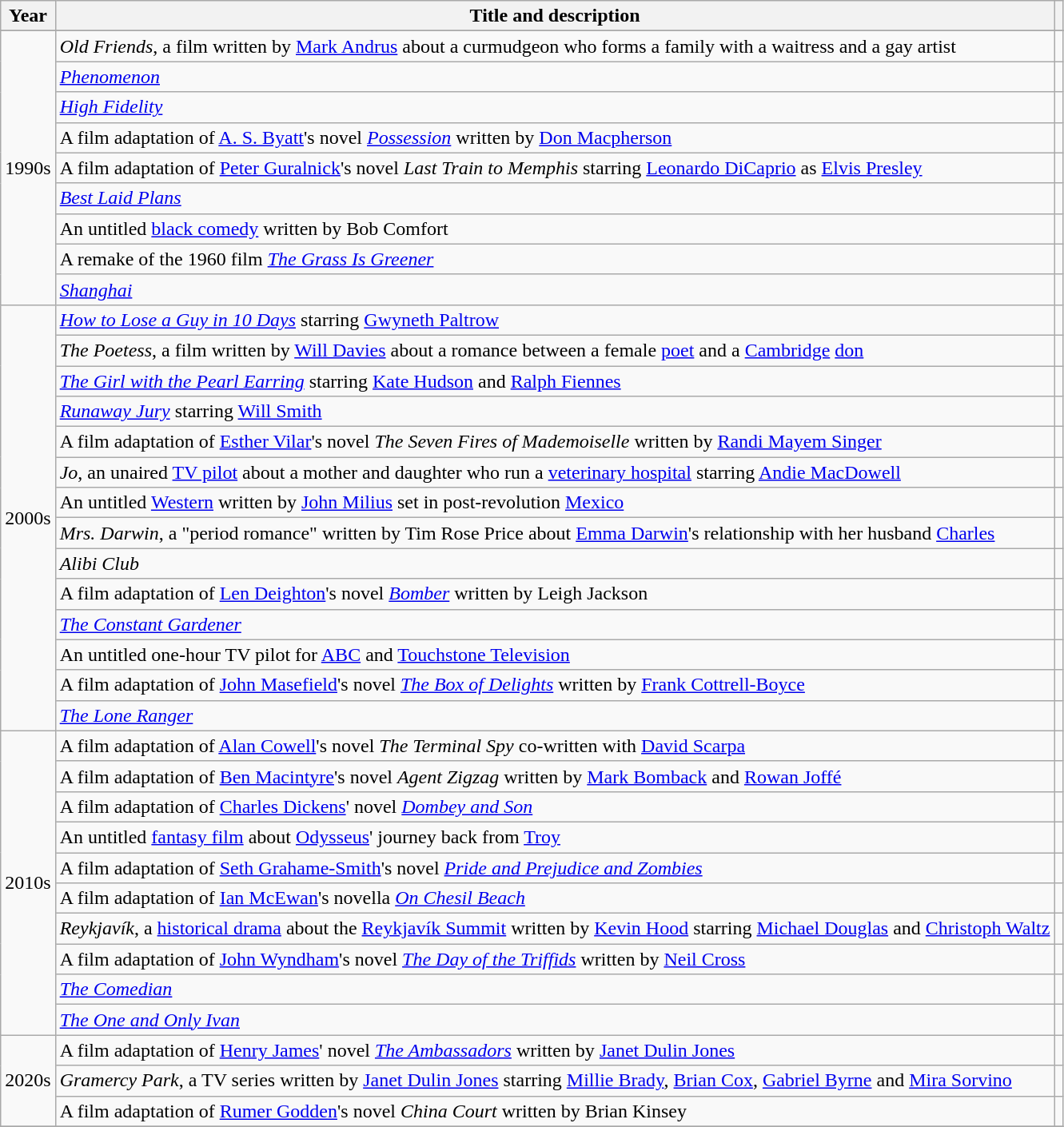<table class="wikitable plainrowheaders">
<tr>
<th scope="col">Year</th>
<th scope="col">Title and description</th>
<th scope="col"></th>
</tr>
<tr>
</tr>
<tr>
<td rowspan="9">1990s</td>
<td><em>Old Friends</em>, a film written by <a href='#'>Mark Andrus</a> about a curmudgeon who forms a family with a waitress and a gay artist</td>
<td></td>
</tr>
<tr>
<td><em><a href='#'>Phenomenon</a></em></td>
<td></td>
</tr>
<tr>
<td><em><a href='#'>High Fidelity</a></em></td>
<td></td>
</tr>
<tr>
<td>A film adaptation of <a href='#'>A. S. Byatt</a>'s novel <em><a href='#'>Possession</a></em> written by <a href='#'>Don Macpherson</a></td>
<td></td>
</tr>
<tr>
<td>A film adaptation of <a href='#'>Peter Guralnick</a>'s novel <em>Last Train to Memphis</em> starring <a href='#'>Leonardo DiCaprio</a> as <a href='#'>Elvis Presley</a></td>
<td></td>
</tr>
<tr>
<td><em><a href='#'>Best Laid Plans</a></em></td>
<td></td>
</tr>
<tr>
<td>An untitled <a href='#'>black comedy</a> written by Bob Comfort</td>
<td></td>
</tr>
<tr>
<td>A remake of the 1960 film <em><a href='#'>The Grass Is Greener</a></em></td>
<td></td>
</tr>
<tr>
<td><em><a href='#'>Shanghai</a></em></td>
<td></td>
</tr>
<tr>
<td rowspan="14">2000s</td>
<td><em><a href='#'>How to Lose a Guy in 10 Days</a></em> starring <a href='#'>Gwyneth Paltrow</a></td>
<td></td>
</tr>
<tr>
<td><em>The Poetess</em>, a film written by <a href='#'>Will Davies</a> about a romance between a female <a href='#'>poet</a> and a <a href='#'>Cambridge</a> <a href='#'>don</a></td>
<td></td>
</tr>
<tr>
<td><em><a href='#'>The Girl with the Pearl Earring</a></em> starring <a href='#'>Kate Hudson</a> and <a href='#'>Ralph Fiennes</a></td>
<td></td>
</tr>
<tr>
<td><em><a href='#'>Runaway Jury</a></em> starring <a href='#'>Will Smith</a></td>
<td></td>
</tr>
<tr>
<td>A film adaptation of <a href='#'>Esther Vilar</a>'s novel <em>The Seven Fires of Mademoiselle</em> written by <a href='#'>Randi Mayem Singer</a></td>
<td></td>
</tr>
<tr>
<td><em>Jo</em>, an unaired <a href='#'>TV pilot</a> about a mother and daughter who run a <a href='#'>veterinary hospital</a> starring <a href='#'>Andie MacDowell</a></td>
<td></td>
</tr>
<tr>
<td>An untitled <a href='#'>Western</a> written by <a href='#'>John Milius</a> set in post-revolution <a href='#'>Mexico</a></td>
<td></td>
</tr>
<tr>
<td><em>Mrs. Darwin</em>, a "period romance" written by Tim Rose Price about <a href='#'>Emma Darwin</a>'s relationship with her husband <a href='#'>Charles</a></td>
<td></td>
</tr>
<tr>
<td><em>Alibi Club</em></td>
<td></td>
</tr>
<tr>
<td>A film adaptation of <a href='#'>Len Deighton</a>'s novel <em><a href='#'>Bomber</a></em> written by Leigh Jackson</td>
<td></td>
</tr>
<tr>
<td><em><a href='#'>The Constant Gardener</a></em></td>
<td></td>
</tr>
<tr>
<td>An untitled one-hour TV pilot for <a href='#'>ABC</a> and <a href='#'>Touchstone Television</a></td>
<td></td>
</tr>
<tr>
<td>A film adaptation of <a href='#'>John Masefield</a>'s novel <em><a href='#'>The Box of Delights</a></em> written by <a href='#'>Frank Cottrell-Boyce</a></td>
<td></td>
</tr>
<tr>
<td><em><a href='#'>The Lone Ranger</a></em></td>
<td></td>
</tr>
<tr>
<td rowspan="10">2010s</td>
<td>A film adaptation of <a href='#'>Alan Cowell</a>'s novel <em>The Terminal Spy</em> co-written with <a href='#'>David Scarpa</a></td>
<td></td>
</tr>
<tr>
<td>A film adaptation of <a href='#'>Ben Macintyre</a>'s novel <em>Agent Zigzag</em> written by <a href='#'>Mark Bomback</a> and <a href='#'>Rowan Joffé</a></td>
<td></td>
</tr>
<tr>
<td>A film adaptation of <a href='#'>Charles Dickens</a>' novel <em><a href='#'>Dombey and Son</a></em></td>
<td></td>
</tr>
<tr>
<td>An untitled <a href='#'>fantasy film</a> about <a href='#'>Odysseus</a>' journey back from <a href='#'>Troy</a></td>
<td></td>
</tr>
<tr>
<td>A film adaptation of <a href='#'>Seth Grahame-Smith</a>'s novel <em><a href='#'>Pride and Prejudice and Zombies</a></em></td>
<td></td>
</tr>
<tr>
<td>A film adaptation of <a href='#'>Ian McEwan</a>'s novella <em><a href='#'>On Chesil Beach</a></em></td>
<td></td>
</tr>
<tr>
<td><em>Reykjavík</em>, a <a href='#'>historical drama</a> about the <a href='#'>Reykjavík Summit</a> written by <a href='#'>Kevin Hood</a> starring <a href='#'>Michael Douglas</a> and <a href='#'>Christoph Waltz</a></td>
<td></td>
</tr>
<tr>
<td>A film adaptation of <a href='#'>John Wyndham</a>'s novel <em><a href='#'>The Day of the Triffids</a></em> written by <a href='#'>Neil Cross</a></td>
<td></td>
</tr>
<tr>
<td><em><a href='#'>The Comedian</a></em></td>
<td></td>
</tr>
<tr>
<td><em><a href='#'>The One and Only Ivan</a></em></td>
<td></td>
</tr>
<tr>
<td rowspan="3">2020s</td>
<td>A film adaptation of <a href='#'>Henry James</a>' novel <em><a href='#'>The Ambassadors</a></em> written by <a href='#'>Janet Dulin Jones</a></td>
<td></td>
</tr>
<tr>
<td><em>Gramercy Park</em>, a TV series written by <a href='#'>Janet Dulin Jones</a> starring <a href='#'>Millie Brady</a>, <a href='#'>Brian Cox</a>, <a href='#'>Gabriel Byrne</a> and <a href='#'>Mira Sorvino</a></td>
<td></td>
</tr>
<tr>
<td>A film adaptation of <a href='#'>Rumer Godden</a>'s novel <em>China Court</em> written by Brian Kinsey</td>
<td></td>
</tr>
<tr>
</tr>
</table>
